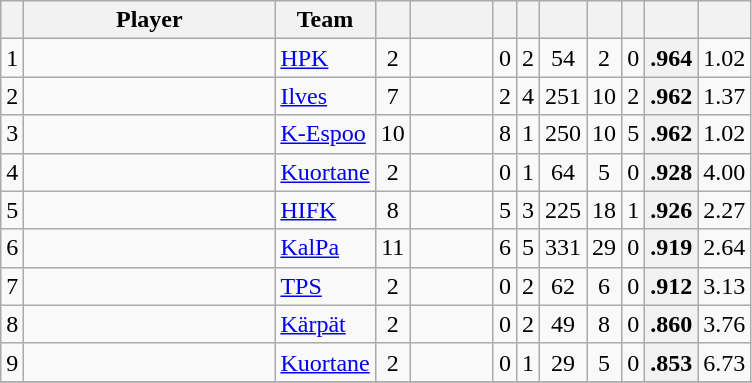<table class="wikitable sortable" style="text-align: center">
<tr>
<th></th>
<th style="width: 10em;">Player</th>
<th>Team</th>
<th></th>
<th style="width: 3em;"></th>
<th></th>
<th></th>
<th></th>
<th></th>
<th></th>
<th></th>
<th></th>
</tr>
<tr>
<td>1</td>
<td style="text-align:left;"></td>
<td style="text-align:left;"><a href='#'>HPK</a></td>
<td>2</td>
<td></td>
<td>0</td>
<td>2</td>
<td>54</td>
<td>2</td>
<td>0</td>
<th>.964</th>
<td>1.02</td>
</tr>
<tr>
<td>2</td>
<td style="text-align:left;"></td>
<td style="text-align:left;"><a href='#'>Ilves</a></td>
<td>7</td>
<td></td>
<td>2</td>
<td>4</td>
<td>251</td>
<td>10</td>
<td>2</td>
<th>.962</th>
<td>1.37</td>
</tr>
<tr>
<td>3</td>
<td style="text-align:left;"></td>
<td style="text-align:left;"><a href='#'>K-Espoo</a></td>
<td>10</td>
<td></td>
<td>8</td>
<td>1</td>
<td>250</td>
<td>10</td>
<td>5</td>
<th>.962</th>
<td>1.02</td>
</tr>
<tr>
<td>4</td>
<td style="text-align:left;"></td>
<td style="text-align:left;"><a href='#'>Kuortane</a></td>
<td>2</td>
<td></td>
<td>0</td>
<td>1</td>
<td>64</td>
<td>5</td>
<td>0</td>
<th>.928</th>
<td>4.00</td>
</tr>
<tr>
<td>5</td>
<td style="text-align:left;"></td>
<td style="text-align:left;"><a href='#'>HIFK</a></td>
<td>8</td>
<td></td>
<td>5</td>
<td>3</td>
<td>225</td>
<td>18</td>
<td>1</td>
<th>.926</th>
<td>2.27</td>
</tr>
<tr>
<td>6</td>
<td style="text-align:left;"></td>
<td style="text-align:left;"><a href='#'>KalPa</a></td>
<td>11</td>
<td></td>
<td>6</td>
<td>5</td>
<td>331</td>
<td>29</td>
<td>0</td>
<th>.919</th>
<td>2.64</td>
</tr>
<tr>
<td>7</td>
<td style="text-align:left;"></td>
<td style="text-align:left;"><a href='#'>TPS</a></td>
<td>2</td>
<td></td>
<td>0</td>
<td>2</td>
<td>62</td>
<td>6</td>
<td>0</td>
<th>.912</th>
<td>3.13</td>
</tr>
<tr>
<td>8</td>
<td style="text-align:left;"></td>
<td style="text-align:left;"><a href='#'>Kärpät</a></td>
<td>2</td>
<td></td>
<td>0</td>
<td>2</td>
<td>49</td>
<td>8</td>
<td>0</td>
<th>.860</th>
<td>3.76</td>
</tr>
<tr>
<td>9</td>
<td style="text-align:left;"></td>
<td style="text-align:left;"><a href='#'>Kuortane</a></td>
<td>2</td>
<td></td>
<td>0</td>
<td>1</td>
<td>29</td>
<td>5</td>
<td>0</td>
<th>.853</th>
<td>6.73</td>
</tr>
<tr>
</tr>
</table>
